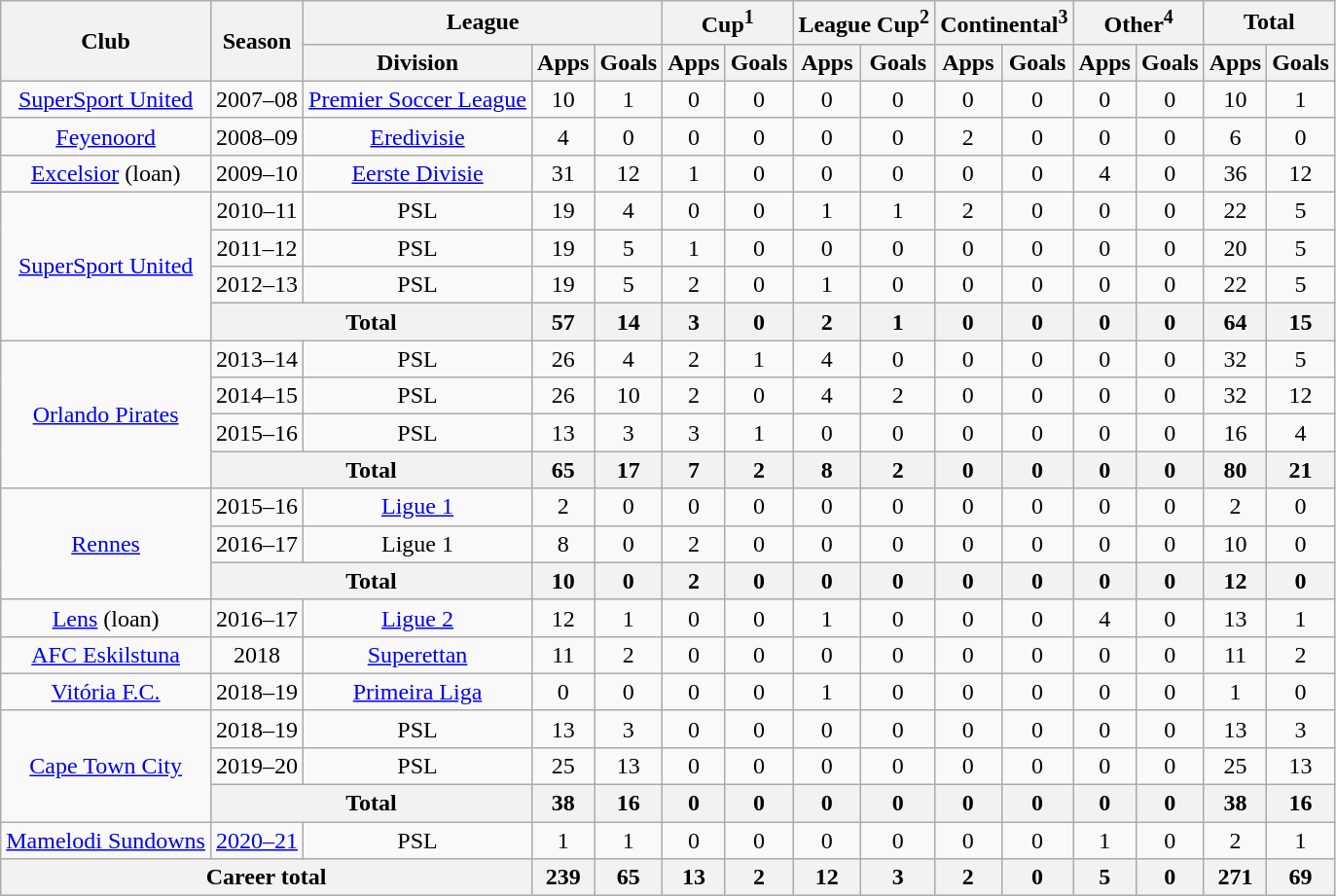<table class="wikitable" style="text-align: center">
<tr>
<th rowspan="2">Club</th>
<th rowspan="2">Season</th>
<th colspan="3">League</th>
<th colspan="2">Cup<sup>1</sup></th>
<th colspan="2">League Cup<sup>2</sup></th>
<th colspan="2">Continental<sup>3</sup></th>
<th colspan="2">Other<sup>4</sup></th>
<th colspan="2">Total</th>
</tr>
<tr>
<th>Division</th>
<th>Apps</th>
<th>Goals</th>
<th>Apps</th>
<th>Goals</th>
<th>Apps</th>
<th>Goals</th>
<th>Apps</th>
<th>Goals</th>
<th>Apps</th>
<th>Goals</th>
<th>Apps</th>
<th>Goals</th>
</tr>
<tr>
<td><a href='#'>SuperSport United</a></td>
<td>2007–08</td>
<td><a href='#'>Premier Soccer League</a></td>
<td>10</td>
<td>1</td>
<td>0</td>
<td>0</td>
<td>0</td>
<td>0</td>
<td>0</td>
<td>0</td>
<td>0</td>
<td>0</td>
<td>10</td>
<td>1</td>
</tr>
<tr>
<td><a href='#'>Feyenoord</a></td>
<td>2008–09</td>
<td><a href='#'>Eredivisie</a></td>
<td>4</td>
<td>0</td>
<td>0</td>
<td>0</td>
<td>0</td>
<td>0</td>
<td>2</td>
<td>0</td>
<td>0</td>
<td>0</td>
<td>6</td>
<td>0</td>
</tr>
<tr>
<td><a href='#'>Excelsior</a> (loan)</td>
<td>2009–10</td>
<td><a href='#'>Eerste Divisie</a></td>
<td>31</td>
<td>12</td>
<td>1</td>
<td>0</td>
<td>0</td>
<td>0</td>
<td>0</td>
<td>0</td>
<td>4</td>
<td>0</td>
<td>36</td>
<td>12</td>
</tr>
<tr>
<td rowspan="4"><a href='#'>SuperSport United</a></td>
<td>2010–11</td>
<td>PSL</td>
<td>19</td>
<td>4</td>
<td>0</td>
<td>0</td>
<td>1</td>
<td>1</td>
<td>2</td>
<td>0</td>
<td>0</td>
<td>0</td>
<td>22</td>
<td>5</td>
</tr>
<tr>
<td>2011–12</td>
<td>PSL</td>
<td>19</td>
<td>5</td>
<td>1</td>
<td>0</td>
<td>0</td>
<td>0</td>
<td>0</td>
<td>0</td>
<td>0</td>
<td>0</td>
<td>20</td>
<td>5</td>
</tr>
<tr>
<td>2012–13</td>
<td>PSL</td>
<td>19</td>
<td>5</td>
<td>2</td>
<td>0</td>
<td>1</td>
<td>0</td>
<td>0</td>
<td>0</td>
<td>0</td>
<td>0</td>
<td>22</td>
<td>5</td>
</tr>
<tr>
<th colspan="2">Total</th>
<th>57</th>
<th>14</th>
<th>3</th>
<th>0</th>
<th>2</th>
<th>1</th>
<th>0</th>
<th>0</th>
<th>0</th>
<th>0</th>
<th>64</th>
<th>15</th>
</tr>
<tr>
<td rowspan="4"><a href='#'>Orlando Pirates</a></td>
<td>2013–14</td>
<td>PSL</td>
<td>26</td>
<td>4</td>
<td>2</td>
<td>1</td>
<td>4</td>
<td>0</td>
<td>0</td>
<td>0</td>
<td>0</td>
<td>0</td>
<td>32</td>
<td>5</td>
</tr>
<tr>
<td>2014–15</td>
<td>PSL</td>
<td>26</td>
<td>10</td>
<td>2</td>
<td>0</td>
<td>4</td>
<td>2</td>
<td>0</td>
<td>0</td>
<td>0</td>
<td>0</td>
<td>32</td>
<td>12</td>
</tr>
<tr>
<td>2015–16</td>
<td>PSL</td>
<td>13</td>
<td>3</td>
<td>3</td>
<td>1</td>
<td>0</td>
<td>0</td>
<td>0</td>
<td>0</td>
<td>0</td>
<td>0</td>
<td>16</td>
<td>4</td>
</tr>
<tr>
<th colspan="2">Total</th>
<th>65</th>
<th>17</th>
<th>7</th>
<th>2</th>
<th>8</th>
<th>2</th>
<th>0</th>
<th>0</th>
<th>0</th>
<th>0</th>
<th>80</th>
<th>21</th>
</tr>
<tr>
<td rowspan="3"><a href='#'>Rennes</a></td>
<td>2015–16</td>
<td><a href='#'>Ligue 1</a></td>
<td>2</td>
<td>0</td>
<td>0</td>
<td>0</td>
<td>0</td>
<td>0</td>
<td>0</td>
<td>0</td>
<td>0</td>
<td>0</td>
<td>2</td>
<td>0</td>
</tr>
<tr>
<td>2016–17</td>
<td>Ligue 1</td>
<td>8</td>
<td>0</td>
<td>2</td>
<td>0</td>
<td>0</td>
<td>0</td>
<td>0</td>
<td>0</td>
<td>0</td>
<td>0</td>
<td>10</td>
<td>0</td>
</tr>
<tr>
<th colspan="2">Total</th>
<th>10</th>
<th>0</th>
<th>2</th>
<th>0</th>
<th>0</th>
<th>0</th>
<th>0</th>
<th>0</th>
<th>0</th>
<th>0</th>
<th>12</th>
<th>0</th>
</tr>
<tr>
<td><a href='#'>Lens</a> (loan)</td>
<td>2016–17</td>
<td><a href='#'>Ligue 2</a></td>
<td>12</td>
<td>1</td>
<td>0</td>
<td>0</td>
<td>1</td>
<td>0</td>
<td>0</td>
<td>0</td>
<td>4</td>
<td>0</td>
<td>13</td>
<td>1</td>
</tr>
<tr>
<td><a href='#'>AFC Eskilstuna</a></td>
<td>2018</td>
<td><a href='#'>Superettan</a></td>
<td>11</td>
<td>2</td>
<td>0</td>
<td>0</td>
<td>0</td>
<td>0</td>
<td>0</td>
<td>0</td>
<td>0</td>
<td>0</td>
<td>11</td>
<td>2</td>
</tr>
<tr>
<td><a href='#'>Vitória F.C.</a></td>
<td>2018–19</td>
<td><a href='#'>Primeira Liga</a></td>
<td>0</td>
<td>0</td>
<td>0</td>
<td>0</td>
<td>1</td>
<td>0</td>
<td>0</td>
<td>0</td>
<td>0</td>
<td>0</td>
<td>1</td>
<td>0</td>
</tr>
<tr>
<td rowspan="3"><a href='#'>Cape Town City</a></td>
<td>2018–19</td>
<td>PSL</td>
<td>13</td>
<td>3</td>
<td>0</td>
<td>0</td>
<td>0</td>
<td>0</td>
<td>0</td>
<td>0</td>
<td>0</td>
<td>0</td>
<td>13</td>
<td>3</td>
</tr>
<tr>
<td>2019–20</td>
<td>PSL</td>
<td>25</td>
<td>13</td>
<td>0</td>
<td>0</td>
<td>0</td>
<td>0</td>
<td>0</td>
<td>0</td>
<td>0</td>
<td>0</td>
<td>25</td>
<td>13</td>
</tr>
<tr>
<th colspan="2">Total</th>
<th>38</th>
<th>16</th>
<th>0</th>
<th>0</th>
<th>0</th>
<th>0</th>
<th>0</th>
<th>0</th>
<th>0</th>
<th>0</th>
<th>38</th>
<th>16</th>
</tr>
<tr>
<td><a href='#'>Mamelodi Sundowns</a></td>
<td><a href='#'>2020–21</a></td>
<td>PSL</td>
<td>1</td>
<td>1</td>
<td>0</td>
<td>0</td>
<td>0</td>
<td>0</td>
<td>0</td>
<td>0</td>
<td>1</td>
<td>0</td>
<td>2</td>
<td>1</td>
</tr>
<tr>
<th colspan="3">Career total</th>
<th>239</th>
<th>65</th>
<th>13</th>
<th>2</th>
<th>12</th>
<th>3</th>
<th>2</th>
<th>0</th>
<th>5</th>
<th>0</th>
<th>271</th>
<th>69</th>
</tr>
</table>
